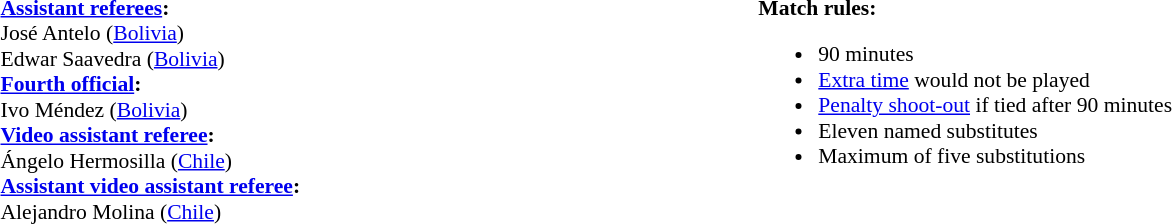<table style="width:100%;font-size:90%">
<tr>
<td><br><strong><a href='#'>Assistant referees</a>:</strong>
<br>José Antelo (<a href='#'>Bolivia</a>)
<br>Edwar Saavedra (<a href='#'>Bolivia</a>)
<br><strong><a href='#'>Fourth official</a>:</strong>
<br>Ivo Méndez (<a href='#'>Bolivia</a>)
<br><strong><a href='#'>Video assistant referee</a>:</strong>
<br>Ángelo Hermosilla (<a href='#'>Chile</a>)
<br><strong><a href='#'>Assistant video assistant referee</a>:</strong>
<br>Alejandro Molina (<a href='#'>Chile</a>)</td>
<td style="width:60%; vertical-align:top;"><br><strong>Match rules:</strong><ul><li>90 minutes</li><li><a href='#'>Extra time</a> would not be played</li><li><a href='#'>Penalty shoot-out</a> if tied after 90 minutes</li><li>Eleven named substitutes</li><li>Maximum of five substitutions</li></ul></td>
</tr>
</table>
